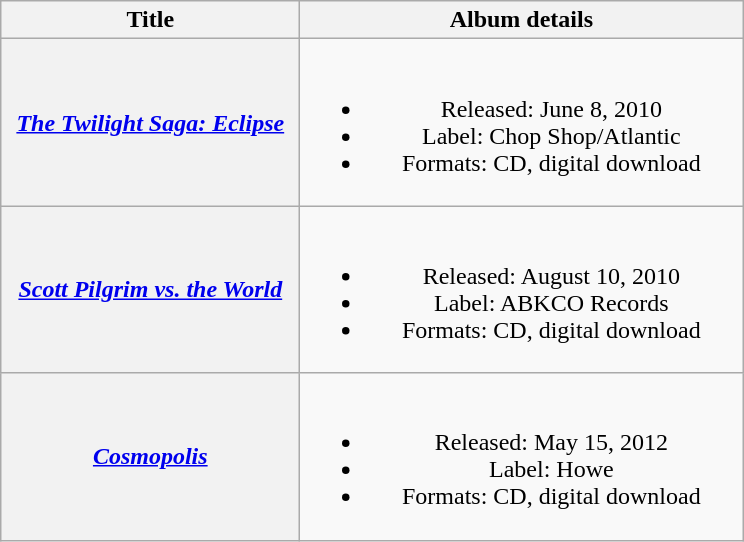<table class="wikitable plainrowheaders" style="text-align:center;">
<tr>
<th scope="col" style="width:12em;">Title</th>
<th scope="col" style="width:18em;">Album details</th>
</tr>
<tr>
<th scope="row"><em><a href='#'>The Twilight Saga: Eclipse</a></em><br></th>
<td><br><ul><li>Released: June 8, 2010 </li><li>Label: Chop Shop/Atlantic</li><li>Formats: CD, digital download</li></ul></td>
</tr>
<tr>
<th scope="row"><em><a href='#'>Scott Pilgrim vs. the World</a></em><br></th>
<td><br><ul><li>Released: August 10, 2010 </li><li>Label: ABKCO Records</li><li>Formats: CD, digital download</li></ul></td>
</tr>
<tr>
<th scope="row"><em><a href='#'>Cosmopolis</a></em><br></th>
<td><br><ul><li>Released: May 15, 2012 </li><li>Label: Howe</li><li>Formats: CD, digital download</li></ul></td>
</tr>
</table>
